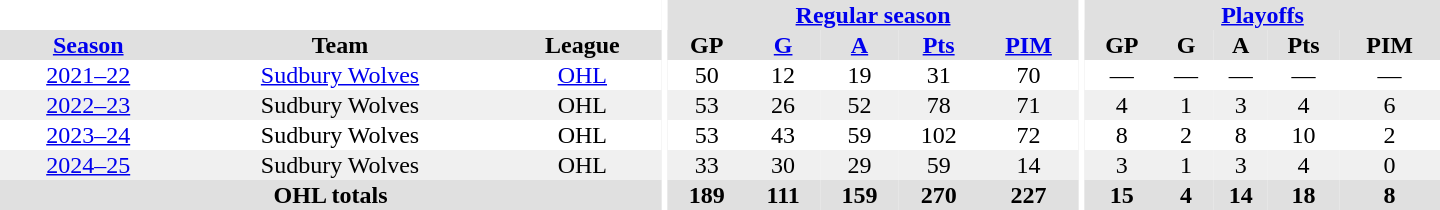<table border="0" cellpadding="1" cellspacing="0" style="text-align:center; width:60em">
<tr bgcolor="#e0e0e0">
<th colspan="3" bgcolor="#ffffff"></th>
<th rowspan="100" bgcolor="#ffffff"></th>
<th colspan="5"><a href='#'>Regular season</a></th>
<th rowspan="100" bgcolor="#ffffff"></th>
<th colspan="5"><a href='#'>Playoffs</a></th>
</tr>
<tr bgcolor="#e0e0e0">
<th><a href='#'>Season</a></th>
<th>Team</th>
<th>League</th>
<th>GP</th>
<th><a href='#'>G</a></th>
<th><a href='#'>A</a></th>
<th><a href='#'>Pts</a></th>
<th><a href='#'>PIM</a></th>
<th>GP</th>
<th>G</th>
<th>A</th>
<th>Pts</th>
<th>PIM</th>
</tr>
<tr>
<td><a href='#'>2021–22</a></td>
<td><a href='#'>Sudbury Wolves</a></td>
<td><a href='#'>OHL</a></td>
<td>50</td>
<td>12</td>
<td>19</td>
<td>31</td>
<td>70</td>
<td>—</td>
<td>—</td>
<td>—</td>
<td>—</td>
<td>—</td>
</tr>
<tr bgcolor="#f0f0f0">
<td><a href='#'>2022–23</a></td>
<td>Sudbury Wolves</td>
<td>OHL</td>
<td>53</td>
<td>26</td>
<td>52</td>
<td>78</td>
<td>71</td>
<td>4</td>
<td>1</td>
<td>3</td>
<td>4</td>
<td>6</td>
</tr>
<tr>
<td><a href='#'>2023–24</a></td>
<td>Sudbury Wolves</td>
<td>OHL</td>
<td>53</td>
<td>43</td>
<td>59</td>
<td>102</td>
<td>72</td>
<td>8</td>
<td>2</td>
<td>8</td>
<td>10</td>
<td>2</td>
</tr>
<tr bgcolor="#f0f0f0">
<td><a href='#'>2024–25</a></td>
<td>Sudbury Wolves</td>
<td>OHL</td>
<td>33</td>
<td>30</td>
<td>29</td>
<td>59</td>
<td>14</td>
<td>3</td>
<td>1</td>
<td>3</td>
<td>4</td>
<td>0</td>
</tr>
<tr bgcolor="#e0e0e0">
<th colspan="3">OHL totals</th>
<th>189</th>
<th>111</th>
<th>159</th>
<th>270</th>
<th>227</th>
<th>15</th>
<th>4</th>
<th>14</th>
<th>18</th>
<th>8</th>
</tr>
</table>
